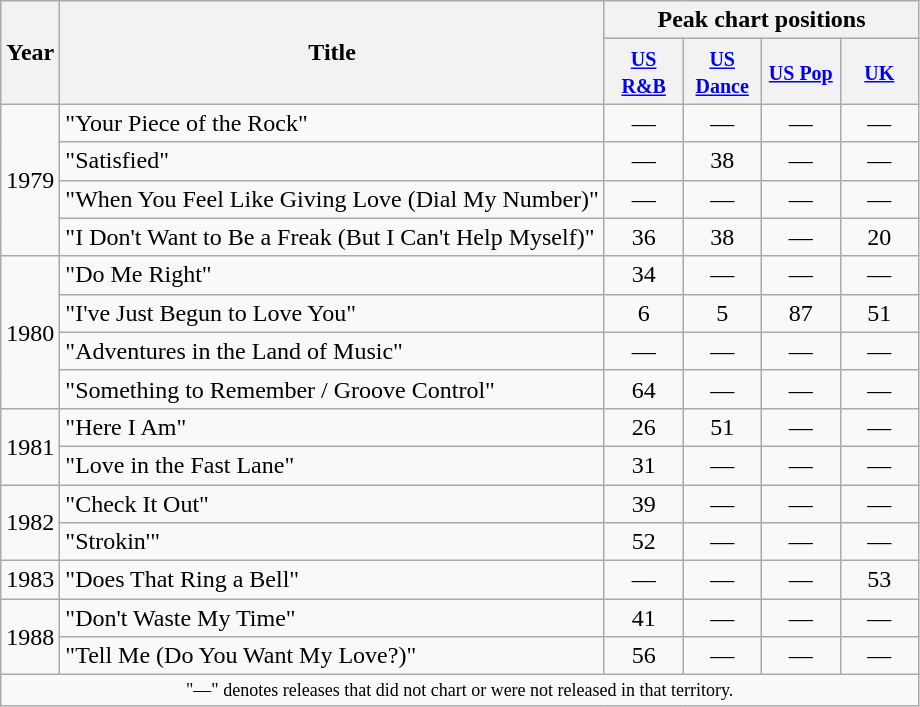<table class="wikitable">
<tr>
<th scope="col" rowspan="2">Year</th>
<th scope="col" rowspan="2">Title</th>
<th scope="col" colspan="4">Peak chart positions</th>
</tr>
<tr>
<th style="width:45px;"><small><a href='#'>US R&B</a></small><br></th>
<th style="width:45px;"><small><a href='#'>US Dance</a></small><br></th>
<th style="width:45px;"><small><a href='#'>US Pop</a></small><br></th>
<th style="width:45px;"><small><a href='#'>UK</a></small><br></th>
</tr>
<tr>
<td rowspan="4">1979</td>
<td>"Your Piece of the Rock"</td>
<td align=center>―</td>
<td align=center>—</td>
<td align=center>—</td>
<td align=center>—</td>
</tr>
<tr>
<td>"Satisfied"</td>
<td align=center>—</td>
<td align=center>38</td>
<td align=center>—</td>
<td align=center>—</td>
</tr>
<tr>
<td>"When You Feel Like Giving Love (Dial My Number)"</td>
<td align=center>—</td>
<td align=center>―</td>
<td align=center>―</td>
<td align=center>—</td>
</tr>
<tr>
<td>"I Don't Want to Be a Freak (But I Can't Help Myself)"</td>
<td align=center>36</td>
<td align=center>38</td>
<td align=center>—</td>
<td align=center>20</td>
</tr>
<tr>
<td rowspan="4">1980</td>
<td>"Do Me Right"</td>
<td align=center>34</td>
<td align=center>―</td>
<td align=center>―</td>
<td align=center>—</td>
</tr>
<tr>
<td>"I've Just Begun to Love You"</td>
<td align=center>6</td>
<td align=center>5</td>
<td align=center>87</td>
<td align=center>51</td>
</tr>
<tr>
<td>"Adventures in the Land of Music"</td>
<td align=center>—</td>
<td align=center>—</td>
<td align=center>—</td>
<td align=center>—</td>
</tr>
<tr>
<td>"Something to Remember / Groove Control"</td>
<td align=center>64</td>
<td align=center>—</td>
<td align=center>—</td>
<td align=center>—</td>
</tr>
<tr>
<td rowspan="2">1981</td>
<td>"Here I Am"</td>
<td align=center>26</td>
<td align=center>51</td>
<td align=center>―</td>
<td align=center>—</td>
</tr>
<tr>
<td>"Love in the Fast Lane"</td>
<td align=center>31</td>
<td align=center>―</td>
<td align=center>—</td>
<td align=center>—</td>
</tr>
<tr>
<td rowspan="2">1982</td>
<td>"Check It Out"</td>
<td align=center>39</td>
<td align=center>―</td>
<td align=center>—</td>
<td align=center>—</td>
</tr>
<tr>
<td>"Strokin'"</td>
<td align=center>52</td>
<td align=center>―</td>
<td align=center>―</td>
<td align=center>—</td>
</tr>
<tr>
<td rowspan="1">1983</td>
<td>"Does That Ring a Bell"</td>
<td align=center>―</td>
<td align=center>―</td>
<td align=center>—</td>
<td align=center>53</td>
</tr>
<tr>
<td rowspan="2">1988</td>
<td>"Don't Waste My Time"</td>
<td align=center>41</td>
<td align=center>―</td>
<td align=center>—</td>
<td align=center>—</td>
</tr>
<tr>
<td>"Tell Me (Do You Want My Love?)"</td>
<td align=center>56</td>
<td align=center>―</td>
<td align=center>―</td>
<td align=center>—</td>
</tr>
<tr>
<td colspan="6" style="text-align:center; font-size:9pt;">"—" denotes releases that did not chart or were not released in that territory.</td>
</tr>
</table>
